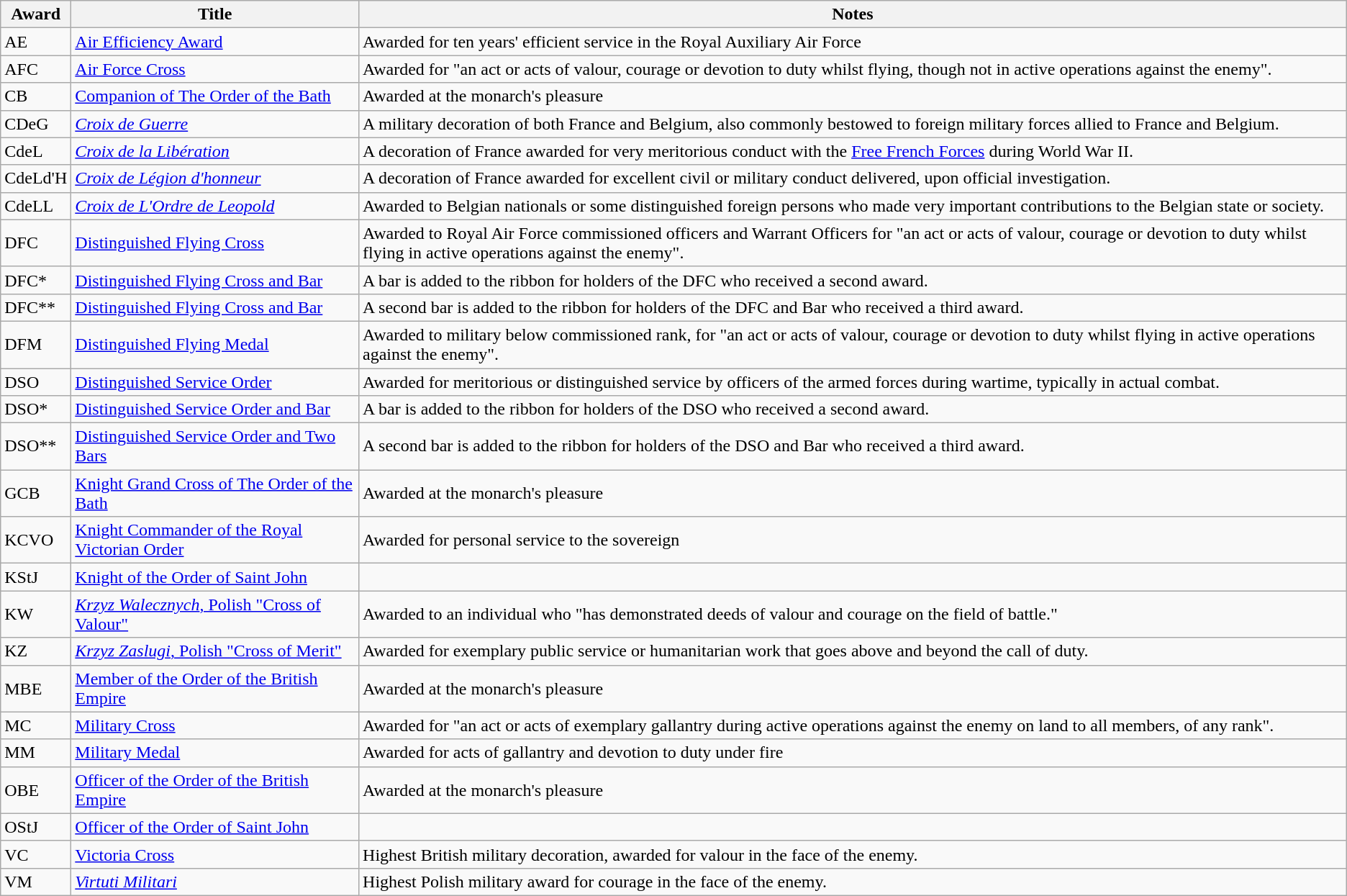<table class="wikitable">
<tr>
<th>Award</th>
<th>Title</th>
<th>Notes</th>
</tr>
<tr>
<td>AE</td>
<td><a href='#'>Air Efficiency Award</a></td>
<td>Awarded for ten years' efficient service in the Royal Auxiliary Air Force</td>
</tr>
<tr>
<td>AFC</td>
<td><a href='#'>Air Force Cross</a></td>
<td>Awarded for "an act or acts of valour, courage or devotion to duty whilst flying, though not in active operations against the enemy".</td>
</tr>
<tr>
<td>CB</td>
<td><a href='#'>Companion of The Order of the Bath</a></td>
<td>Awarded at the monarch's pleasure</td>
</tr>
<tr>
<td>CDeG</td>
<td><em><a href='#'>Croix de Guerre</a></em></td>
<td>A military decoration of both France and Belgium, also commonly bestowed to foreign military forces allied to France and Belgium.</td>
</tr>
<tr>
<td>CdeL</td>
<td><em><a href='#'>Croix de la Libération</a></em></td>
<td>A decoration of France awarded for very meritorious conduct with the <a href='#'>Free French Forces</a> during World War II.</td>
</tr>
<tr>
<td>CdeLd'H</td>
<td><em><a href='#'>Croix de Légion d'honneur</a></em></td>
<td>A decoration of France awarded for excellent civil or military conduct delivered, upon official investigation.</td>
</tr>
<tr>
<td>CdeLL</td>
<td><em><a href='#'>Croix de L'Ordre de Leopold</a></em></td>
<td>Awarded to Belgian nationals or some distinguished foreign persons who made very important contributions to the Belgian state or society.</td>
</tr>
<tr>
<td>DFC</td>
<td><a href='#'>Distinguished Flying Cross</a></td>
<td>Awarded to Royal Air Force commissioned officers and Warrant Officers for "an act or acts of valour, courage or devotion to duty whilst flying in active operations against the enemy".</td>
</tr>
<tr>
<td>DFC*</td>
<td><a href='#'>Distinguished Flying Cross and Bar</a></td>
<td>A bar is added to the ribbon for holders of the DFC who received a second award.</td>
</tr>
<tr>
<td>DFC**</td>
<td><a href='#'>Distinguished Flying Cross and Bar</a></td>
<td>A second bar is added to the ribbon for holders of the DFC and Bar who received a third award.</td>
</tr>
<tr>
<td>DFM</td>
<td><a href='#'>Distinguished Flying Medal</a></td>
<td>Awarded to military below commissioned rank, for "an act or acts of valour, courage or devotion to duty whilst flying in active operations against the enemy".</td>
</tr>
<tr>
<td>DSO</td>
<td><a href='#'>Distinguished Service Order</a></td>
<td>Awarded for meritorious or distinguished service by officers of the armed forces during wartime, typically in actual combat.</td>
</tr>
<tr>
<td>DSO*</td>
<td><a href='#'>Distinguished Service Order and Bar</a></td>
<td>A bar is added to the ribbon for holders of the DSO who received a second award.</td>
</tr>
<tr>
<td>DSO**</td>
<td><a href='#'>Distinguished Service Order and Two Bars</a></td>
<td>A second bar is added to the ribbon for holders of the DSO and Bar who received a third award.</td>
</tr>
<tr>
<td>GCB</td>
<td><a href='#'>Knight Grand Cross of The Order of the Bath</a></td>
<td>Awarded at the monarch's pleasure</td>
</tr>
<tr>
<td>KCVO</td>
<td><a href='#'>Knight Commander of the Royal Victorian Order</a></td>
<td>Awarded for personal service to the sovereign</td>
</tr>
<tr>
<td>KStJ</td>
<td><a href='#'>Knight of the Order of Saint John</a></td>
<td></td>
</tr>
<tr>
<td>KW</td>
<td><a href='#'><em>Krzyz Walecznych</em>, Polish "Cross of Valour"</a></td>
<td>Awarded to an individual who "has demonstrated deeds of valour and courage on the field of battle."</td>
</tr>
<tr>
<td>KZ</td>
<td><a href='#'><em>Krzyz Zaslugi</em>, Polish "Cross of Merit"</a></td>
<td>Awarded for exemplary public service or humanitarian work that goes above and beyond the call of duty.</td>
</tr>
<tr>
<td>MBE</td>
<td><a href='#'>Member of the Order of the British Empire</a></td>
<td>Awarded at the monarch's pleasure</td>
</tr>
<tr>
<td>MC</td>
<td><a href='#'>Military Cross</a></td>
<td>Awarded for "an act or acts of exemplary gallantry during active operations against the enemy on land to all members, of any rank".</td>
</tr>
<tr>
<td>MM</td>
<td><a href='#'>Military Medal</a></td>
<td>Awarded for acts of gallantry and devotion to duty under fire</td>
</tr>
<tr>
<td>OBE</td>
<td><a href='#'>Officer of the Order of the British Empire</a></td>
<td>Awarded at the monarch's pleasure</td>
</tr>
<tr>
<td>OStJ</td>
<td><a href='#'>Officer of the Order of Saint John</a></td>
<td></td>
</tr>
<tr>
<td>VC</td>
<td><a href='#'>Victoria Cross</a></td>
<td>Highest British military decoration, awarded for valour in the face of the enemy.</td>
</tr>
<tr>
<td>VM</td>
<td><em><a href='#'>Virtuti Militari</a></em></td>
<td>Highest Polish military award for courage in the face of the enemy.</td>
</tr>
</table>
